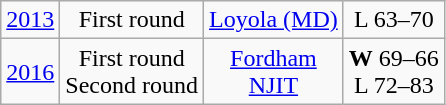<table class="wikitable">
<tr align="center">
<td><a href='#'>2013</a></td>
<td>First round</td>
<td><a href='#'>Loyola (MD)</a></td>
<td align="center">L 63–70</td>
</tr>
<tr align="center">
<td><a href='#'>2016</a></td>
<td>First round<br>Second round</td>
<td><a href='#'>Fordham</a><br><a href='#'>NJIT</a></td>
<td align="center"><strong>W</strong> 69–66<br>L 72–83</td>
</tr>
</table>
